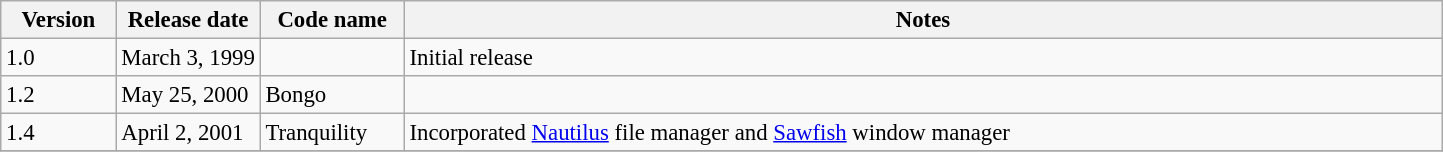<table class="wikitable sortable" style="font-size:95%;">
<tr>
<th style="width:8%">Version</th>
<th style="width:10%">Release date</th>
<th style="width:10%">Code name</th>
<th style="width:82%;">Notes</th>
</tr>
<tr>
<td>1.0</td>
<td>March 3, 1999</td>
<td></td>
<td>Initial release</td>
</tr>
<tr>
<td>1.2</td>
<td>May 25, 2000</td>
<td>Bongo</td>
<td></td>
</tr>
<tr>
<td>1.4</td>
<td>April 2, 2001</td>
<td>Tranquility</td>
<td>Incorporated <a href='#'>Nautilus</a> file manager and <a href='#'>Sawfish</a> window manager</td>
</tr>
<tr>
</tr>
</table>
